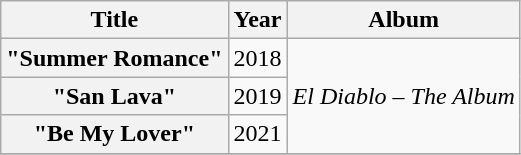<table class="wikitable plainrowheaders" style="text-align:center;">
<tr>
<th scope="col">Title</th>
<th scope="col">Year</th>
<th scope="col">Album</th>
</tr>
<tr>
<th scope="row">"Summer Romance"</th>
<td>2018</td>
<td rowspan="3"><em>El Diablo – The Album</em></td>
</tr>
<tr>
<th scope="row">"San Lava"</th>
<td>2019</td>
</tr>
<tr>
<th scope="row">"Be My Lover"<br></th>
<td>2021</td>
</tr>
<tr>
</tr>
</table>
